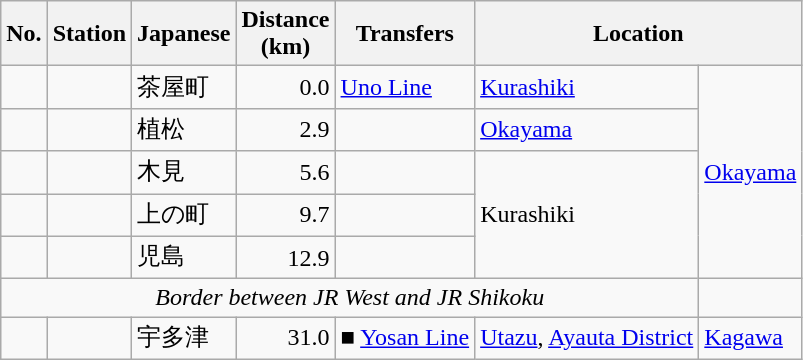<table class="wikitable">
<tr>
<th>No.</th>
<th>Station</th>
<th>Japanese</th>
<th>Distance<br>(km)</th>
<th>Transfers</th>
<th colspan="2">Location</th>
</tr>
<tr>
<td></td>
<td></td>
<td>茶屋町</td>
<td style="text-align: right;">0.0</td>
<td>  <a href='#'>Uno Line</a></td>
<td><a href='#'>Kurashiki</a></td>
<td rowspan="5"><a href='#'>Okayama</a></td>
</tr>
<tr>
<td></td>
<td></td>
<td>植松</td>
<td style="text-align: right;">2.9</td>
<td> </td>
<td rowspan="1"><a href='#'>Okayama</a></td>
</tr>
<tr>
<td></td>
<td></td>
<td>木見</td>
<td style="text-align: right;">5.6</td>
<td> </td>
<td rowspan="3">Kurashiki</td>
</tr>
<tr>
<td></td>
<td></td>
<td>上の町</td>
<td style="text-align: right;">9.7</td>
<td> </td>
</tr>
<tr>
<td></td>
<td></td>
<td>児島</td>
<td style="text-align: right;">12.9</td>
<td> </td>
</tr>
<tr>
<td colspan="6" align="center"><em>Border between JR West and JR Shikoku</em></td>
</tr>
<tr>
<td></td>
<td></td>
<td>宇多津</td>
<td style="text-align: right;">31.0</td>
<td><span>■</span> <a href='#'>Yosan Line</a></td>
<td><a href='#'>Utazu</a>, <a href='#'>Ayauta District</a></td>
<td><a href='#'>Kagawa</a></td>
</tr>
</table>
